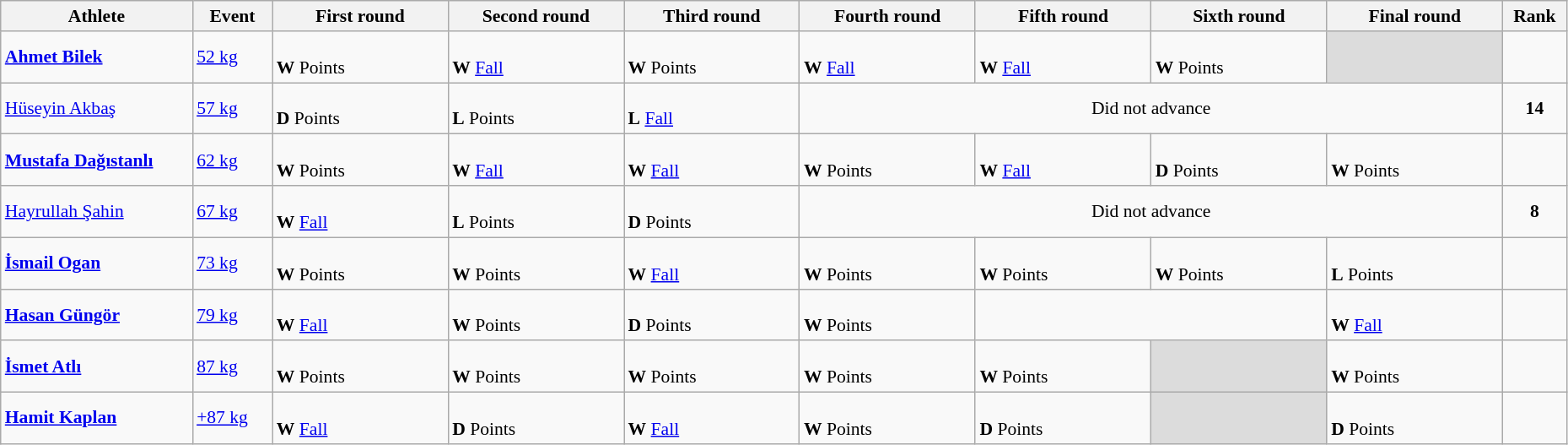<table class="wikitable" width="98%" style="text-align:left; font-size:90%">
<tr>
<th width="12%">Athlete</th>
<th width="5%">Event</th>
<th width="11%">First round</th>
<th width="11%">Second round</th>
<th width="11%">Third round</th>
<th width="11%">Fourth round</th>
<th width="11%">Fifth round</th>
<th width="11%">Sixth round</th>
<th width="11%">Final round</th>
<th width="4%">Rank</th>
</tr>
<tr>
<td><strong><a href='#'>Ahmet Bilek</a></strong></td>
<td><a href='#'>52 kg</a></td>
<td><br><strong>W</strong> Points</td>
<td><br><strong>W</strong> <a href='#'>Fall</a></td>
<td><br><strong>W</strong> Points</td>
<td><br><strong>W</strong> <a href='#'>Fall</a></td>
<td><br><strong>W</strong> <a href='#'>Fall</a></td>
<td><br><strong>W</strong> Points</td>
<td bgcolor=#DCDCDC></td>
<td align=center></td>
</tr>
<tr>
<td><a href='#'>Hüseyin Akbaş</a></td>
<td><a href='#'>57 kg</a></td>
<td><br><strong>D</strong> Points</td>
<td><br><strong>L</strong> Points</td>
<td><br><strong>L</strong> <a href='#'>Fall</a></td>
<td colspan=4 align=center>Did not advance</td>
<td align=center><strong>14</strong></td>
</tr>
<tr>
<td><strong><a href='#'>Mustafa Dağıstanlı</a></strong></td>
<td><a href='#'>62 kg</a></td>
<td><br><strong>W</strong> Points</td>
<td><br><strong>W</strong> <a href='#'>Fall</a></td>
<td><br><strong>W</strong> <a href='#'>Fall</a></td>
<td><br><strong>W</strong> Points</td>
<td><br><strong>W</strong> <a href='#'>Fall</a></td>
<td><br><strong>D</strong> Points</td>
<td><br><strong>W</strong> Points</td>
<td align=center></td>
</tr>
<tr>
<td><a href='#'>Hayrullah Şahin</a></td>
<td><a href='#'>67 kg</a></td>
<td><br><strong>W</strong> <a href='#'>Fall</a></td>
<td><br><strong>L</strong> Points</td>
<td><br><strong>D</strong> Points</td>
<td colspan=4 align=center>Did not advance</td>
<td align=center><strong>8</strong></td>
</tr>
<tr>
<td><strong><a href='#'>İsmail Ogan</a></strong></td>
<td><a href='#'>73 kg</a></td>
<td><br><strong>W</strong> Points</td>
<td><br><strong>W</strong> Points</td>
<td><br><strong>W</strong> <a href='#'>Fall</a></td>
<td><br><strong>W</strong> Points</td>
<td><br><strong>W</strong> Points</td>
<td><br><strong>W</strong> Points</td>
<td><br><strong>L</strong> Points</td>
<td align=center></td>
</tr>
<tr>
<td><strong><a href='#'>Hasan Güngör</a></strong></td>
<td><a href='#'>79 kg</a></td>
<td><br><strong>W</strong> <a href='#'>Fall</a></td>
<td><br><strong>W</strong> Points</td>
<td><br><strong>D</strong> Points</td>
<td><br><strong>W</strong> Points</td>
<td colspan=2 align=center></td>
<td><br><strong>W</strong> <a href='#'>Fall</a></td>
<td align=center></td>
</tr>
<tr>
<td><strong><a href='#'>İsmet Atlı</a></strong></td>
<td><a href='#'>87 kg</a></td>
<td><br><strong>W</strong> Points</td>
<td><br><strong>W</strong> Points</td>
<td><br><strong>W</strong> Points</td>
<td><br><strong>W</strong> Points</td>
<td><br><strong>W</strong> Points</td>
<td bgcolor=#DCDCDC></td>
<td><br><strong>W</strong> Points</td>
<td align=center></td>
</tr>
<tr>
<td><strong><a href='#'>Hamit Kaplan</a></strong></td>
<td><a href='#'>+87 kg</a></td>
<td><br><strong>W</strong> <a href='#'>Fall</a></td>
<td><br><strong>D</strong> Points</td>
<td><br><strong>W</strong> <a href='#'>Fall</a></td>
<td><br><strong>W</strong> Points</td>
<td><br><strong>D</strong> Points</td>
<td bgcolor=#DCDCDC></td>
<td><br><strong>D</strong> Points</td>
<td align=center></td>
</tr>
</table>
